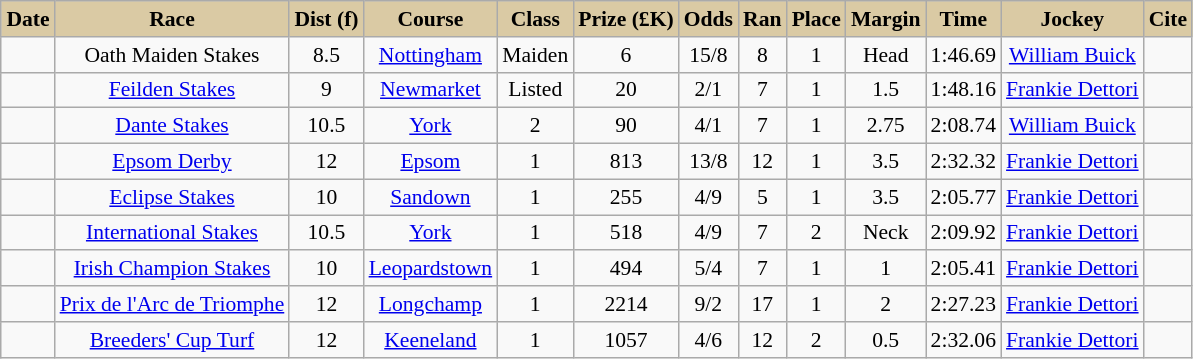<table class = "wikitable sortable" | border="1" cellpadding="1" style=" text-align:center; margin-left:1em; float:centre ;border-collapse: collapse; font-size:90%">
<tr style="background:#dacaa4; text-align:center;">
<th style="background:#dacaa4;">Date</th>
<th style="background:#dacaa4;">Race</th>
<th style="background:#dacaa4;">Dist (f)</th>
<th style="background:#dacaa4;">Course</th>
<th style="background:#dacaa4;">Class</th>
<th style="background:#dacaa4;">Prize (£K)</th>
<th style="background:#dacaa4;">Odds</th>
<th style="background:#dacaa4;">Ran</th>
<th style="background:#dacaa4;">Place</th>
<th style="background:#dacaa4;">Margin</th>
<th style="background:#dacaa4;">Time</th>
<th style="background:#dacaa4;">Jockey</th>
<th style="background:#dacaa4;">Cite</th>
</tr>
<tr>
<td></td>
<td>Oath Maiden Stakes</td>
<td>8.5</td>
<td><a href='#'>Nottingham</a></td>
<td>Maiden</td>
<td>6</td>
<td>15/8</td>
<td>8</td>
<td>1</td>
<td>Head</td>
<td>1:46.69</td>
<td><a href='#'>William Buick</a></td>
<td></td>
</tr>
<tr>
<td></td>
<td><a href='#'>Feilden Stakes</a></td>
<td>9</td>
<td><a href='#'>Newmarket</a></td>
<td>Listed</td>
<td>20</td>
<td>2/1</td>
<td>7</td>
<td>1</td>
<td>1.5</td>
<td>1:48.16</td>
<td><a href='#'>Frankie Dettori</a></td>
<td></td>
</tr>
<tr>
<td></td>
<td><a href='#'>Dante Stakes</a></td>
<td>10.5</td>
<td><a href='#'>York</a></td>
<td>2</td>
<td>90</td>
<td>4/1</td>
<td>7</td>
<td>1</td>
<td>2.75</td>
<td>2:08.74</td>
<td><a href='#'>William Buick</a></td>
<td></td>
</tr>
<tr>
<td></td>
<td><a href='#'>Epsom Derby</a></td>
<td>12</td>
<td><a href='#'>Epsom</a></td>
<td>1</td>
<td>813</td>
<td>13/8</td>
<td>12</td>
<td>1</td>
<td>3.5</td>
<td>2:32.32</td>
<td><a href='#'>Frankie Dettori</a></td>
<td></td>
</tr>
<tr>
<td></td>
<td><a href='#'>Eclipse Stakes</a></td>
<td>10</td>
<td><a href='#'>Sandown</a></td>
<td>1</td>
<td>255</td>
<td>4/9</td>
<td>5</td>
<td>1</td>
<td>3.5</td>
<td>2:05.77</td>
<td><a href='#'>Frankie Dettori</a></td>
<td></td>
</tr>
<tr>
<td></td>
<td><a href='#'>International Stakes</a></td>
<td>10.5</td>
<td><a href='#'>York</a></td>
<td>1</td>
<td>518</td>
<td>4/9</td>
<td>7</td>
<td>2</td>
<td>Neck</td>
<td>2:09.92</td>
<td><a href='#'>Frankie Dettori</a></td>
<td></td>
</tr>
<tr>
<td></td>
<td><a href='#'>Irish Champion Stakes</a></td>
<td>10</td>
<td><a href='#'>Leopardstown</a></td>
<td>1</td>
<td>494</td>
<td>5/4</td>
<td>7</td>
<td>1</td>
<td>1</td>
<td>2:05.41</td>
<td><a href='#'>Frankie Dettori</a></td>
<td></td>
</tr>
<tr>
<td></td>
<td><a href='#'>Prix de l'Arc de Triomphe</a></td>
<td>12</td>
<td><a href='#'>Longchamp</a></td>
<td>1</td>
<td>2214</td>
<td>9/2</td>
<td>17</td>
<td>1</td>
<td>2</td>
<td>2:27.23</td>
<td><a href='#'>Frankie Dettori</a></td>
<td></td>
</tr>
<tr>
<td></td>
<td><a href='#'>Breeders' Cup Turf</a></td>
<td>12</td>
<td><a href='#'>Keeneland</a></td>
<td>1</td>
<td>1057</td>
<td>4/6</td>
<td>12</td>
<td>2</td>
<td>0.5</td>
<td>2:32.06</td>
<td><a href='#'>Frankie Dettori</a></td>
<td></td>
</tr>
</table>
